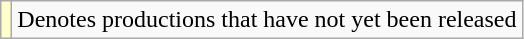<table class="wikitable">
<tr>
<td style="background:#FFFFCC;"></td>
<td>Denotes productions that have not yet been released</td>
</tr>
</table>
